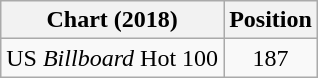<table class="wikitable">
<tr>
<th>Chart (2018)</th>
<th>Position</th>
</tr>
<tr>
<td>US <em>Billboard</em> Hot 100</td>
<td align="center">187</td>
</tr>
</table>
